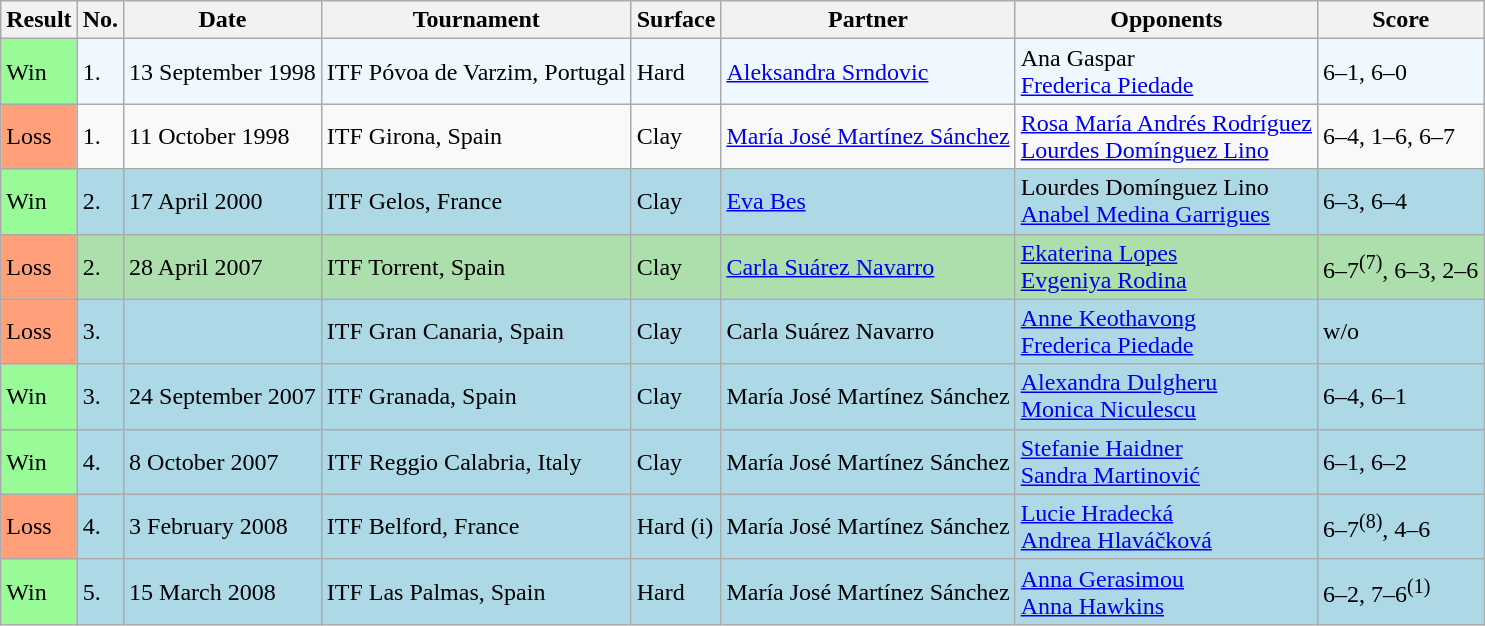<table class="sortable wikitable">
<tr>
<th>Result</th>
<th>No.</th>
<th>Date</th>
<th>Tournament</th>
<th>Surface</th>
<th>Partner</th>
<th>Opponents</th>
<th class="unsortable">Score</th>
</tr>
<tr style="background:#f0f8ff;">
<td style="background:#98fb98;">Win</td>
<td>1.</td>
<td>13 September 1998</td>
<td>ITF Póvoa de Varzim, Portugal</td>
<td>Hard</td>
<td> <a href='#'>Aleksandra Srndovic</a></td>
<td> Ana Gaspar <br>  <a href='#'>Frederica Piedade</a></td>
<td>6–1, 6–0</td>
</tr>
<tr>
<td style="background:#ffa07a;">Loss</td>
<td>1.</td>
<td>11 October 1998</td>
<td>ITF Girona, Spain</td>
<td>Clay</td>
<td> <a href='#'>María José Martínez Sánchez</a></td>
<td> <a href='#'>Rosa María Andrés Rodríguez</a> <br>  <a href='#'>Lourdes Domínguez Lino</a></td>
<td>6–4, 1–6, 6–7</td>
</tr>
<tr style="background:lightblue;">
<td style="background:#98fb98;">Win</td>
<td>2.</td>
<td>17 April 2000</td>
<td>ITF Gelos, France</td>
<td>Clay</td>
<td> <a href='#'>Eva Bes</a></td>
<td> Lourdes Domínguez Lino <br>  <a href='#'>Anabel Medina Garrigues</a></td>
<td>6–3, 6–4</td>
</tr>
<tr style="background:#addfad;">
<td style="background:#ffa07a;">Loss</td>
<td>2.</td>
<td>28 April 2007</td>
<td>ITF Torrent, Spain</td>
<td>Clay</td>
<td> <a href='#'>Carla Suárez Navarro</a></td>
<td> <a href='#'>Ekaterina Lopes</a> <br>  <a href='#'>Evgeniya Rodina</a></td>
<td>6–7<sup>(7)</sup>, 6–3, 2–6</td>
</tr>
<tr style="background:lightblue;">
<td style="background:#ffa07a;">Loss</td>
<td>3.</td>
<td></td>
<td>ITF Gran Canaria, Spain</td>
<td>Clay</td>
<td> Carla Suárez Navarro</td>
<td> <a href='#'>Anne Keothavong</a> <br>  <a href='#'>Frederica Piedade</a></td>
<td>w/o</td>
</tr>
<tr style="background:lightblue;">
<td style="background:#98fb98;">Win</td>
<td>3.</td>
<td>24 September 2007</td>
<td>ITF Granada, Spain</td>
<td>Clay</td>
<td> María José Martínez Sánchez</td>
<td> <a href='#'>Alexandra Dulgheru</a> <br>  <a href='#'>Monica Niculescu</a></td>
<td>6–4, 6–1</td>
</tr>
<tr style="background:lightblue;">
<td style="background:#98fb98;">Win</td>
<td>4.</td>
<td>8 October 2007</td>
<td>ITF Reggio Calabria, Italy</td>
<td>Clay</td>
<td> María José Martínez Sánchez</td>
<td> <a href='#'>Stefanie Haidner</a> <br>  <a href='#'>Sandra Martinović</a></td>
<td>6–1, 6–2</td>
</tr>
<tr style="background:lightblue;">
<td style="background:#ffa07a;">Loss</td>
<td>4.</td>
<td>3 February 2008</td>
<td>ITF Belford, France</td>
<td>Hard (i)</td>
<td> María José Martínez Sánchez</td>
<td> <a href='#'>Lucie Hradecká</a> <br>  <a href='#'>Andrea Hlaváčková</a></td>
<td>6–7<sup>(8)</sup>, 4–6</td>
</tr>
<tr style="background:lightblue;">
<td style="background:#98fb98;">Win</td>
<td>5.</td>
<td>15 March 2008</td>
<td>ITF Las Palmas, Spain</td>
<td>Hard</td>
<td> María José Martínez Sánchez</td>
<td> <a href='#'>Anna Gerasimou</a> <br>  <a href='#'>Anna Hawkins</a></td>
<td>6–2, 7–6<sup>(1)</sup></td>
</tr>
</table>
